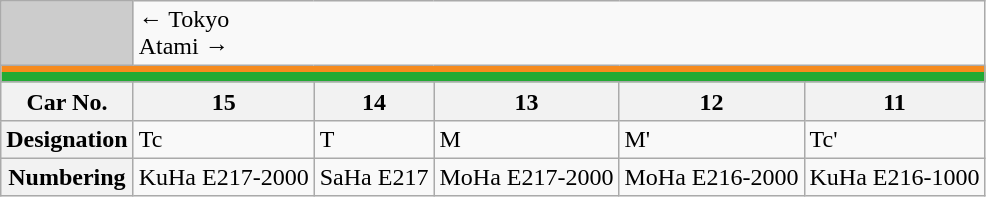<table class="wikitable">
<tr>
<td style="background-color:#ccc;"> </td>
<td colspan="5"><div>← Tokyo</div><div>Atami →</div></td>
</tr>
<tr style="line-height: 3.3px; background-color: #F68B1E;">
<td colspan="6" style="padding:0; border:0;"> </td>
</tr>
<tr style="line-height: 6.7px; background-color: #22AA33;">
<td colspan="6" style="padding:0; border:0;"> </td>
</tr>
<tr>
<th>Car No.</th>
<th>15</th>
<th>14</th>
<th>13</th>
<th>12</th>
<th>11</th>
</tr>
<tr>
<th>Designation</th>
<td>Tc</td>
<td>T</td>
<td>M</td>
<td>M'</td>
<td>Tc'</td>
</tr>
<tr>
<th>Numbering</th>
<td>KuHa E217-2000</td>
<td>SaHa E217</td>
<td>MoHa E217-2000</td>
<td>MoHa E216-2000</td>
<td>KuHa E216-1000</td>
</tr>
</table>
